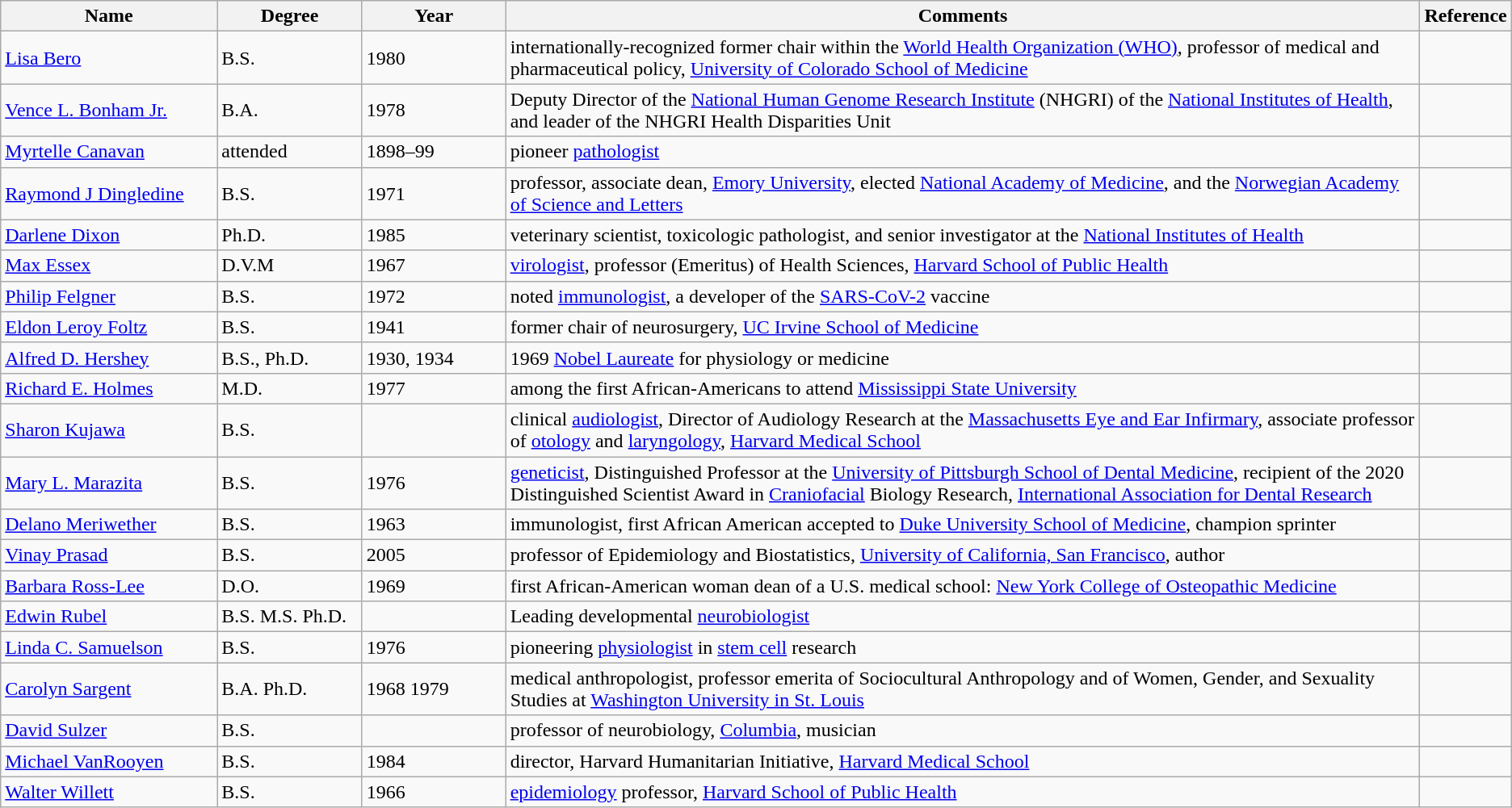<table class="wikitable sortable">
<tr>
<th style="width:15%;">Name</th>
<th style="width:10%;">Degree</th>
<th style="width:10%;">Year</th>
<th style="width:65%;">Comments</th>
<th style="width:5%;">Reference</th>
</tr>
<tr>
<td><a href='#'>Lisa Bero</a></td>
<td>B.S.</td>
<td>1980</td>
<td>internationally-recognized former chair within the <a href='#'>World Health Organization (WHO)</a>, professor of medical and pharmaceutical policy, <a href='#'>University of Colorado School of Medicine</a></td>
<td></td>
</tr>
<tr>
<td><a href='#'>Vence L. Bonham Jr.</a></td>
<td>B.A.</td>
<td>1978</td>
<td>Deputy Director of the <a href='#'>National Human Genome Research Institute</a> (NHGRI) of the <a href='#'>National Institutes of Health</a>, and leader of the NHGRI Health Disparities Unit</td>
<td></td>
</tr>
<tr>
<td><a href='#'>Myrtelle Canavan</a></td>
<td>attended</td>
<td>1898–99</td>
<td>pioneer <a href='#'>pathologist</a></td>
<td></td>
</tr>
<tr>
<td><a href='#'>Raymond J Dingledine</a></td>
<td>B.S.</td>
<td>1971</td>
<td>professor, associate dean, <a href='#'>Emory University</a>, elected <a href='#'>National Academy of Medicine</a>, and the <a href='#'>Norwegian Academy of Science and Letters</a></td>
<td></td>
</tr>
<tr>
<td><a href='#'>Darlene Dixon</a></td>
<td>Ph.D.</td>
<td>1985</td>
<td>veterinary scientist, toxicologic pathologist, and senior investigator at the <a href='#'>National Institutes of Health</a></td>
<td></td>
</tr>
<tr>
<td><a href='#'>Max Essex</a></td>
<td>D.V.M</td>
<td>1967</td>
<td><a href='#'>virologist</a>, professor (Emeritus) of Health Sciences, <a href='#'>Harvard School of Public Health</a></td>
<td></td>
</tr>
<tr>
<td><a href='#'>Philip Felgner</a></td>
<td>B.S.</td>
<td>1972</td>
<td>noted <a href='#'>immunologist</a>, a developer of the <a href='#'>SARS-CoV-2</a> vaccine</td>
<td></td>
</tr>
<tr>
<td><a href='#'>Eldon Leroy Foltz</a></td>
<td>B.S.</td>
<td>1941</td>
<td>former chair of neurosurgery, <a href='#'>UC Irvine School of Medicine</a></td>
<td></td>
</tr>
<tr>
<td><a href='#'>Alfred D. Hershey</a></td>
<td>B.S., Ph.D.</td>
<td>1930, 1934</td>
<td>1969 <a href='#'>Nobel Laureate</a> for physiology or medicine</td>
<td></td>
</tr>
<tr>
<td><a href='#'>Richard E. Holmes</a></td>
<td>M.D.</td>
<td>1977</td>
<td>among the first African-Americans to attend <a href='#'>Mississippi State University</a></td>
<td></td>
</tr>
<tr>
<td><a href='#'>Sharon Kujawa</a></td>
<td>B.S.</td>
<td></td>
<td>clinical <a href='#'>audiologist</a>, Director of Audiology Research at the <a href='#'>Massachusetts Eye and Ear Infirmary</a>, associate professor of <a href='#'>otology</a> and <a href='#'>laryngology</a>, <a href='#'>Harvard Medical School</a></td>
<td></td>
</tr>
<tr>
<td><a href='#'>Mary L. Marazita</a></td>
<td>B.S.</td>
<td>1976</td>
<td><a href='#'>geneticist</a>, Distinguished Professor at the <a href='#'>University of Pittsburgh School of Dental Medicine</a>, recipient of the 2020 Distinguished Scientist Award in <a href='#'>Craniofacial</a> Biology Research, <a href='#'>International Association for Dental Research</a></td>
<td></td>
</tr>
<tr>
<td><a href='#'>Delano Meriwether</a></td>
<td>B.S.</td>
<td>1963</td>
<td>immunologist, first African American accepted to <a href='#'>Duke University School of Medicine</a>, champion sprinter</td>
<td></td>
</tr>
<tr>
<td><a href='#'>Vinay Prasad</a></td>
<td>B.S.</td>
<td>2005</td>
<td>professor of Epidemiology and Biostatistics, <a href='#'>University of California, San Francisco</a>, author</td>
<td></td>
</tr>
<tr>
<td><a href='#'>Barbara Ross-Lee</a></td>
<td>D.O.</td>
<td>1969</td>
<td>first African-American woman dean of a U.S. medical school: <a href='#'>New York College of Osteopathic Medicine</a></td>
<td></td>
</tr>
<tr>
<td><a href='#'>Edwin Rubel</a></td>
<td>B.S. M.S. Ph.D.</td>
<td></td>
<td>Leading developmental <a href='#'>neurobiologist</a></td>
<td></td>
</tr>
<tr>
<td><a href='#'>Linda C. Samuelson</a></td>
<td>B.S.</td>
<td>1976</td>
<td>pioneering <a href='#'>physiologist</a> in <a href='#'>stem cell</a> research</td>
<td></td>
</tr>
<tr>
<td><a href='#'>Carolyn Sargent</a></td>
<td>B.A. Ph.D.</td>
<td>1968 1979</td>
<td>medical anthropologist, professor emerita of Sociocultural Anthropology and of Women, Gender, and Sexuality Studies at <a href='#'>Washington University in St. Louis</a></td>
<td></td>
</tr>
<tr>
<td><a href='#'>David Sulzer</a></td>
<td>B.S.</td>
<td></td>
<td>professor of neurobiology, <a href='#'>Columbia</a>, musician</td>
<td></td>
</tr>
<tr>
<td><a href='#'>Michael VanRooyen</a></td>
<td>B.S.</td>
<td>1984</td>
<td>director, Harvard Humanitarian Initiative, <a href='#'>Harvard Medical School</a></td>
<td></td>
</tr>
<tr>
<td><a href='#'>Walter Willett</a></td>
<td>B.S.</td>
<td>1966</td>
<td><a href='#'>epidemiology</a> professor, <a href='#'>Harvard School of Public Health</a></td>
<td></td>
</tr>
</table>
